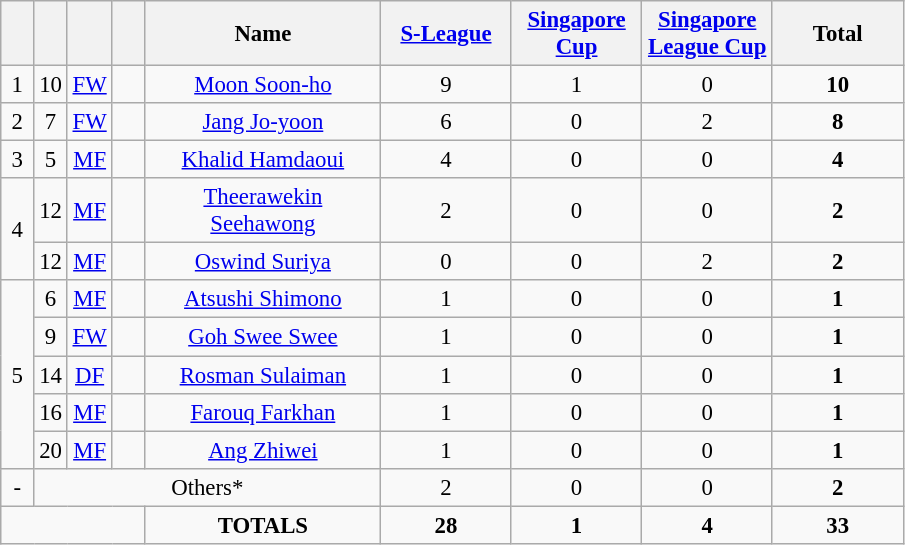<table class="wikitable" style="font-size: 95%; text-align: center;">
<tr>
<th width=15></th>
<th width=15></th>
<th width=15></th>
<th width=15></th>
<th width=150>Name</th>
<th width=80><a href='#'>S-League</a></th>
<th width=80><a href='#'>Singapore Cup</a></th>
<th width=80><a href='#'>Singapore League Cup</a></th>
<th width=80>Total</th>
</tr>
<tr>
<td rowspan="1">1</td>
<td>10</td>
<td><a href='#'>FW</a></td>
<td></td>
<td><a href='#'>Moon Soon-ho</a></td>
<td>9</td>
<td>1</td>
<td>0</td>
<td><strong>10</strong></td>
</tr>
<tr>
<td rowspan="1">2</td>
<td>7</td>
<td><a href='#'>FW</a></td>
<td></td>
<td><a href='#'>Jang Jo-yoon</a></td>
<td>6</td>
<td>0</td>
<td>2</td>
<td><strong>8</strong></td>
</tr>
<tr>
<td rowspan="1">3</td>
<td>5</td>
<td><a href='#'>MF</a></td>
<td></td>
<td><a href='#'>Khalid Hamdaoui</a></td>
<td>4</td>
<td>0</td>
<td>0</td>
<td><strong>4</strong></td>
</tr>
<tr>
<td rowspan="2">4</td>
<td>12</td>
<td><a href='#'>MF</a></td>
<td></td>
<td><a href='#'>Theerawekin Seehawong</a></td>
<td>2</td>
<td>0</td>
<td>0</td>
<td><strong>2</strong></td>
</tr>
<tr>
<td>12</td>
<td><a href='#'>MF</a></td>
<td></td>
<td><a href='#'>Oswind Suriya</a></td>
<td>0</td>
<td>0</td>
<td>2</td>
<td><strong>2</strong></td>
</tr>
<tr>
<td rowspan="5">5</td>
<td>6</td>
<td><a href='#'>MF</a></td>
<td></td>
<td><a href='#'>Atsushi Shimono</a></td>
<td>1</td>
<td>0</td>
<td>0</td>
<td><strong>1</strong></td>
</tr>
<tr>
<td>9</td>
<td><a href='#'>FW</a></td>
<td></td>
<td><a href='#'>Goh Swee Swee</a></td>
<td>1</td>
<td>0</td>
<td>0</td>
<td><strong>1</strong></td>
</tr>
<tr>
<td>14</td>
<td><a href='#'>DF</a></td>
<td></td>
<td><a href='#'>Rosman Sulaiman</a></td>
<td>1</td>
<td>0</td>
<td>0</td>
<td><strong>1</strong></td>
</tr>
<tr>
<td>16</td>
<td><a href='#'>MF</a></td>
<td></td>
<td><a href='#'>Farouq Farkhan</a></td>
<td>1</td>
<td>0</td>
<td>0</td>
<td><strong>1</strong></td>
</tr>
<tr>
<td>20</td>
<td><a href='#'>MF</a></td>
<td></td>
<td><a href='#'>Ang Zhiwei</a></td>
<td>1</td>
<td>0</td>
<td>0</td>
<td><strong>1</strong></td>
</tr>
<tr>
<td rowspan="1">-</td>
<td colspan="4">Others*</td>
<td>2</td>
<td>0</td>
<td>0</td>
<td><strong>2</strong></td>
</tr>
<tr>
<td colspan="4"></td>
<td><strong>TOTALS</strong></td>
<td><strong>28</strong></td>
<td><strong>1</strong></td>
<td><strong>4</strong></td>
<td><strong>33</strong></td>
</tr>
</table>
